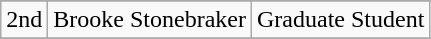<table class="wikitable" border="1">
<tr align=center>
</tr>
<tr>
<td>2nd</td>
<td>Brooke Stonebraker</td>
<td>Graduate Student</td>
</tr>
<tr>
</tr>
</table>
